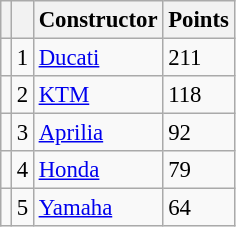<table class="wikitable" style="font-size: 95%;">
<tr>
<th></th>
<th></th>
<th>Constructor</th>
<th>Points</th>
</tr>
<tr>
<td></td>
<td align=center>1</td>
<td> <a href='#'>Ducati</a></td>
<td align=left>211</td>
</tr>
<tr>
<td></td>
<td align=center>2</td>
<td> <a href='#'>KTM</a></td>
<td align=left>118</td>
</tr>
<tr>
<td></td>
<td align=center>3</td>
<td> <a href='#'>Aprilia</a></td>
<td align=left>92</td>
</tr>
<tr>
<td></td>
<td align=center>4</td>
<td> <a href='#'>Honda</a></td>
<td align=left>79</td>
</tr>
<tr>
<td></td>
<td align=center>5</td>
<td> <a href='#'>Yamaha</a></td>
<td align=left>64</td>
</tr>
</table>
